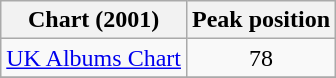<table class="wikitable">
<tr>
<th>Chart (2001)</th>
<th>Peak position</th>
</tr>
<tr>
<td><a href='#'>UK Albums Chart</a></td>
<td align="center">78</td>
</tr>
<tr>
</tr>
</table>
